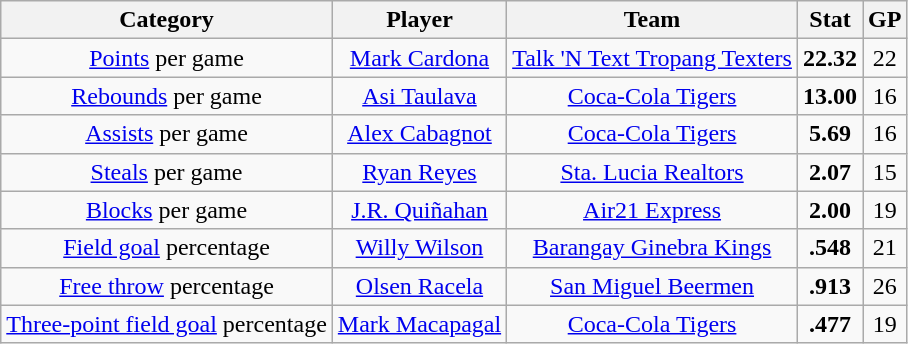<table class="wikitable" style="text-align:center">
<tr>
<th>Category</th>
<th>Player</th>
<th>Team</th>
<th>Stat</th>
<th>GP</th>
</tr>
<tr>
<td><a href='#'>Points</a> per game</td>
<td><a href='#'>Mark Cardona</a></td>
<td><a href='#'>Talk 'N Text Tropang Texters</a></td>
<td><strong>22.32</strong></td>
<td>22</td>
</tr>
<tr>
<td><a href='#'>Rebounds</a> per game</td>
<td><a href='#'>Asi Taulava</a></td>
<td><a href='#'>Coca-Cola Tigers</a></td>
<td><strong>13.00</strong></td>
<td>16</td>
</tr>
<tr>
<td><a href='#'>Assists</a> per game</td>
<td><a href='#'>Alex Cabagnot</a></td>
<td><a href='#'>Coca-Cola Tigers</a></td>
<td><strong>5.69</strong></td>
<td>16</td>
</tr>
<tr>
<td><a href='#'>Steals</a> per game</td>
<td><a href='#'>Ryan Reyes</a></td>
<td><a href='#'>Sta. Lucia Realtors</a></td>
<td><strong>2.07</strong></td>
<td>15</td>
</tr>
<tr>
<td><a href='#'>Blocks</a> per game</td>
<td><a href='#'>J.R. Quiñahan</a></td>
<td><a href='#'>Air21 Express</a></td>
<td><strong>2.00</strong></td>
<td>19</td>
</tr>
<tr>
<td><a href='#'>Field goal</a> percentage</td>
<td><a href='#'>Willy Wilson</a></td>
<td><a href='#'>Barangay Ginebra Kings</a></td>
<td><strong>.548</strong></td>
<td>21</td>
</tr>
<tr>
<td><a href='#'>Free throw</a> percentage</td>
<td><a href='#'>Olsen Racela</a></td>
<td><a href='#'>San Miguel Beermen</a></td>
<td><strong>.913</strong></td>
<td>26</td>
</tr>
<tr>
<td><a href='#'>Three-point field goal</a> percentage</td>
<td><a href='#'>Mark Macapagal</a></td>
<td><a href='#'>Coca-Cola Tigers</a></td>
<td><strong>.477</strong></td>
<td>19</td>
</tr>
</table>
